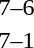<table style="text-align:center">
<tr>
<th width=200></th>
<th width=100></th>
<th width=200></th>
</tr>
<tr>
<td align=right><strong></strong></td>
<td>7–6</td>
<td align=left></td>
</tr>
<tr>
<td align=right><strong></strong></td>
<td>7–1</td>
<td align=left></td>
</tr>
</table>
